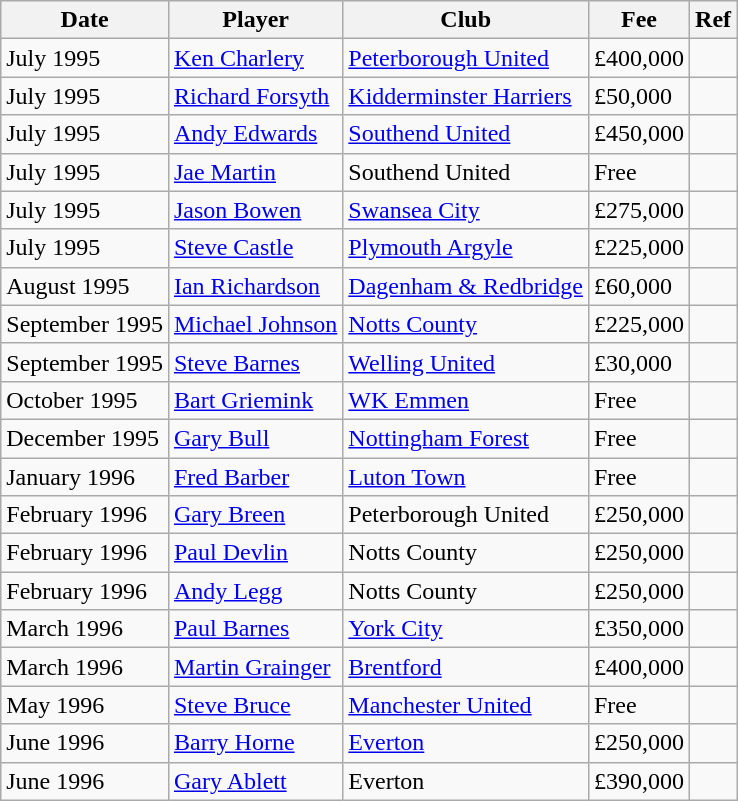<table class="wikitable" style="text-align: left">
<tr>
<th>Date</th>
<th>Player</th>
<th>Club</th>
<th>Fee</th>
<th>Ref</th>
</tr>
<tr>
<td>July 1995</td>
<td><a href='#'>Ken Charlery</a></td>
<td><a href='#'>Peterborough United</a></td>
<td>£400,000</td>
<td style="text-align: center"></td>
</tr>
<tr>
<td>July 1995</td>
<td><a href='#'>Richard Forsyth</a></td>
<td><a href='#'>Kidderminster Harriers</a></td>
<td>£50,000</td>
<td style="text-align: center"></td>
</tr>
<tr>
<td>July 1995</td>
<td><a href='#'>Andy Edwards</a></td>
<td><a href='#'>Southend United</a></td>
<td>£450,000</td>
<td style="text-align: center"></td>
</tr>
<tr>
<td>July 1995</td>
<td><a href='#'>Jae Martin</a></td>
<td>Southend United</td>
<td>Free</td>
<td style="text-align: center"></td>
</tr>
<tr>
<td>July 1995</td>
<td><a href='#'>Jason Bowen</a></td>
<td><a href='#'>Swansea City</a></td>
<td>£275,000</td>
<td style="text-align: center"></td>
</tr>
<tr>
<td>July 1995</td>
<td><a href='#'>Steve Castle</a></td>
<td><a href='#'>Plymouth Argyle</a></td>
<td>£225,000</td>
<td style="text-align: center"></td>
</tr>
<tr>
<td>August 1995</td>
<td><a href='#'>Ian Richardson</a></td>
<td><a href='#'>Dagenham & Redbridge</a></td>
<td>£60,000</td>
<td style="text-align: center"></td>
</tr>
<tr>
<td>September 1995</td>
<td><a href='#'>Michael Johnson</a></td>
<td><a href='#'>Notts County</a></td>
<td>£225,000</td>
<td style="text-align: center"></td>
</tr>
<tr>
<td>September 1995</td>
<td><a href='#'>Steve Barnes</a></td>
<td><a href='#'>Welling United</a></td>
<td>£30,000</td>
<td style="text-align: center"></td>
</tr>
<tr>
<td>October 1995</td>
<td><a href='#'>Bart Griemink</a></td>
<td><a href='#'>WK Emmen</a></td>
<td>Free</td>
<td style="text-align: center"></td>
</tr>
<tr>
<td>December 1995</td>
<td><a href='#'>Gary Bull</a></td>
<td><a href='#'>Nottingham Forest</a></td>
<td>Free</td>
<td style="text-align: center"></td>
</tr>
<tr>
<td>January 1996</td>
<td><a href='#'>Fred Barber</a></td>
<td><a href='#'>Luton Town</a></td>
<td>Free</td>
<td style="text-align: center"></td>
</tr>
<tr>
<td>February 1996</td>
<td><a href='#'>Gary Breen</a></td>
<td>Peterborough United</td>
<td>£250,000</td>
<td style="text-align: center"></td>
</tr>
<tr>
<td>February 1996</td>
<td><a href='#'>Paul Devlin</a></td>
<td>Notts County</td>
<td>£250,000</td>
<td style="text-align: center"></td>
</tr>
<tr>
<td>February 1996</td>
<td><a href='#'>Andy Legg</a></td>
<td>Notts County</td>
<td>£250,000</td>
<td style="text-align: center"></td>
</tr>
<tr>
<td>March 1996</td>
<td><a href='#'>Paul Barnes</a></td>
<td><a href='#'>York City</a></td>
<td>£350,000</td>
<td style="text-align: center"></td>
</tr>
<tr>
<td>March 1996</td>
<td><a href='#'>Martin Grainger</a></td>
<td><a href='#'>Brentford</a></td>
<td>£400,000</td>
<td style="text-align: center"></td>
</tr>
<tr>
<td>May 1996</td>
<td><a href='#'>Steve Bruce</a></td>
<td><a href='#'>Manchester United</a></td>
<td>Free</td>
<td style="text-align: center"></td>
</tr>
<tr>
<td>June 1996</td>
<td><a href='#'>Barry Horne</a></td>
<td><a href='#'>Everton</a></td>
<td>£250,000</td>
<td style="text-align: center"></td>
</tr>
<tr>
<td>June 1996</td>
<td><a href='#'>Gary Ablett</a></td>
<td>Everton</td>
<td>£390,000</td>
<td style="text-align: center"></td>
</tr>
</table>
